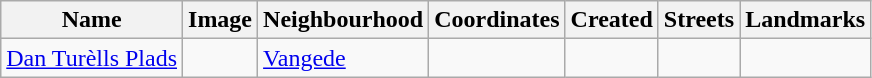<table class="wikitable sortable">
<tr>
<th>Name</th>
<th>Image</th>
<th>Neighbourhood</th>
<th>Coordinates</th>
<th>Created</th>
<th>Streets</th>
<th>Landmarks</th>
</tr>
<tr>
<td><a href='#'>Dan Turèlls Plads</a></td>
<td></td>
<td><a href='#'>Vangede</a></td>
<td></td>
<td></td>
<td></td>
<td></td>
</tr>
</table>
